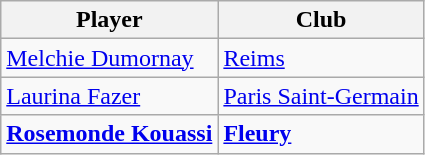<table class="wikitable">
<tr>
<th>Player</th>
<th>Club</th>
</tr>
<tr>
<td> <a href='#'>Melchie Dumornay</a></td>
<td><a href='#'>Reims</a></td>
</tr>
<tr>
<td> <a href='#'>Laurina Fazer</a></td>
<td><a href='#'>Paris Saint-Germain</a></td>
</tr>
<tr>
<td> <strong><a href='#'>Rosemonde Kouassi</a></strong></td>
<td><strong><a href='#'>Fleury</a></strong></td>
</tr>
</table>
